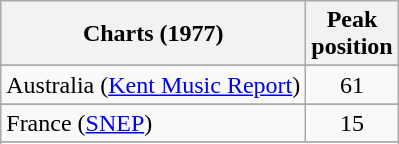<table class="wikitable sortable">
<tr>
<th>Charts (1977)</th>
<th>Peak<br>position</th>
</tr>
<tr>
</tr>
<tr>
<td>Australia (<a href='#'>Kent Music Report</a>)</td>
<td style="text-align:center;">61</td>
</tr>
<tr>
</tr>
<tr>
</tr>
<tr>
<td>France (<a href='#'>SNEP</a>)</td>
<td style="text-align:center;">15</td>
</tr>
<tr>
</tr>
<tr>
</tr>
<tr>
</tr>
</table>
